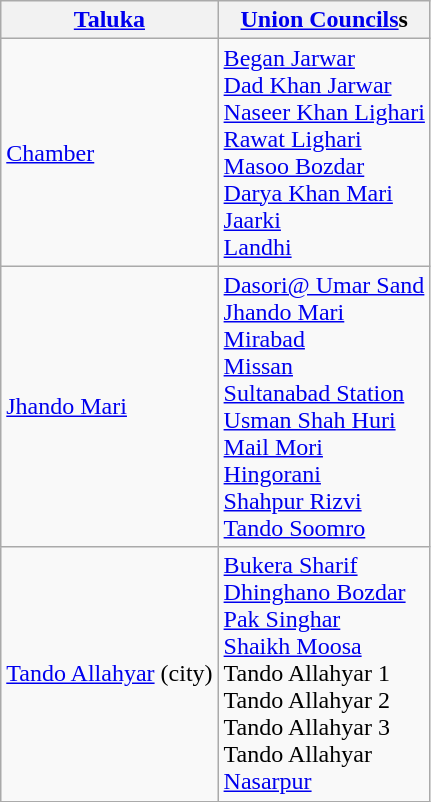<table class="wikitable">
<tr>
<th><a href='#'>Taluka</a></th>
<th><a href='#'>Union Councils</a>s</th>
</tr>
<tr>
<td><a href='#'>Chamber</a></td>
<td><a href='#'>Began Jarwar</a><br><a href='#'>Dad Khan Jarwar</a><br><a href='#'>Naseer Khan Lighari</a><br><a href='#'>Rawat Lighari</a><br><a href='#'>Masoo Bozdar</a><br><a href='#'>Darya Khan Mari</a><br><a href='#'>Jaarki</a><br><a href='#'>Landhi</a></td>
</tr>
<tr>
<td><a href='#'>Jhando Mari</a></td>
<td><a href='#'>Dasori@ Umar Sand</a><br><a href='#'>Jhando Mari</a><br><a href='#'>Mirabad</a><br><a href='#'>Missan</a><br><a href='#'>Sultanabad Station</a><br><a href='#'>Usman Shah Huri</a><br><a href='#'>Mail Mori</a><br><a href='#'>Hingorani</a><br><a href='#'>Shahpur Rizvi</a><br><a href='#'>Tando Soomro</a></td>
</tr>
<tr>
<td><a href='#'>Tando Allahyar</a> (city)</td>
<td><a href='#'>Bukera Sharif</a><br><a href='#'>Dhinghano Bozdar</a><br><a href='#'>Pak Singhar</a><br><a href='#'>Shaikh Moosa</a><br>Tando Allahyar 1<br>Tando Allahyar 2<br>Tando Allahyar 3<br>Tando Allahyar <br><a href='#'>Nasarpur</a></td>
</tr>
</table>
